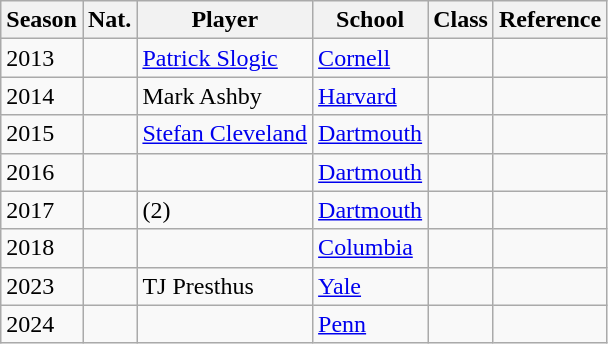<table class="wikitable sortable">
<tr>
<th>Season</th>
<th>Nat.</th>
<th>Player</th>
<th>School</th>
<th>Class</th>
<th class="unsortable">Reference</th>
</tr>
<tr>
<td>2013</td>
<td></td>
<td><a href='#'>Patrick Slogic</a></td>
<td><a href='#'>Cornell</a></td>
<td></td>
<td></td>
</tr>
<tr>
<td>2014</td>
<td></td>
<td>Mark Ashby</td>
<td><a href='#'>Harvard</a></td>
<td></td>
<td></td>
</tr>
<tr>
<td>2015</td>
<td></td>
<td><a href='#'>Stefan Cleveland</a></td>
<td><a href='#'>Dartmouth</a></td>
<td></td>
<td></td>
</tr>
<tr>
<td>2016</td>
<td></td>
<td></td>
<td><a href='#'>Dartmouth</a></td>
<td></td>
<td></td>
</tr>
<tr>
<td>2017</td>
<td></td>
<td> (2)</td>
<td><a href='#'>Dartmouth</a></td>
<td></td>
<td></td>
</tr>
<tr>
<td>2018</td>
<td></td>
<td></td>
<td><a href='#'>Columbia</a></td>
<td></td>
<td></td>
</tr>
<tr>
<td>2023</td>
<td></td>
<td>TJ Presthus</td>
<td><a href='#'>Yale</a></td>
<td></td>
<td></td>
</tr>
<tr>
<td>2024</td>
<td></td>
<td></td>
<td><a href='#'>Penn</a></td>
<td></td>
<td></td>
</tr>
</table>
